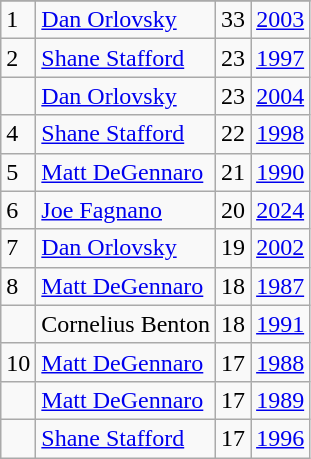<table class="wikitable">
<tr>
</tr>
<tr>
<td>1</td>
<td><a href='#'>Dan Orlovsky</a></td>
<td>33</td>
<td><a href='#'>2003</a></td>
</tr>
<tr>
<td>2</td>
<td><a href='#'>Shane Stafford</a></td>
<td>23</td>
<td><a href='#'>1997</a></td>
</tr>
<tr>
<td></td>
<td><a href='#'>Dan Orlovsky</a></td>
<td>23</td>
<td><a href='#'>2004</a></td>
</tr>
<tr>
<td>4</td>
<td><a href='#'>Shane Stafford</a></td>
<td>22</td>
<td><a href='#'>1998</a></td>
</tr>
<tr>
<td>5</td>
<td><a href='#'>Matt DeGennaro</a></td>
<td>21</td>
<td><a href='#'>1990</a></td>
</tr>
<tr>
<td>6</td>
<td><a href='#'>Joe Fagnano</a></td>
<td>20</td>
<td><a href='#'>2024</a></td>
</tr>
<tr>
<td>7</td>
<td><a href='#'>Dan Orlovsky</a></td>
<td>19</td>
<td><a href='#'>2002</a></td>
</tr>
<tr>
<td>8</td>
<td><a href='#'>Matt DeGennaro</a></td>
<td>18</td>
<td><a href='#'>1987</a></td>
</tr>
<tr>
<td></td>
<td>Cornelius Benton</td>
<td>18</td>
<td><a href='#'>1991</a></td>
</tr>
<tr>
<td>10</td>
<td><a href='#'>Matt DeGennaro</a></td>
<td>17</td>
<td><a href='#'>1988</a></td>
</tr>
<tr>
<td></td>
<td><a href='#'>Matt DeGennaro</a></td>
<td>17</td>
<td><a href='#'>1989</a></td>
</tr>
<tr>
<td></td>
<td><a href='#'>Shane Stafford</a></td>
<td>17</td>
<td><a href='#'>1996</a></td>
</tr>
</table>
